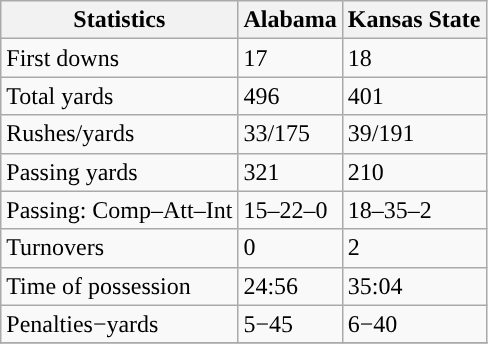<table class="wikitable" style="float: left;">
<tr>
<th>Statistics</th>
<th>Alabama</th>
<th>Kansas State</th>
</tr>
<tr>
<td>First downs</td>
<td>17</td>
<td>18</td>
</tr>
<tr>
<td>Total yards</td>
<td>496</td>
<td>401</td>
</tr>
<tr>
<td>Rushes/yards</td>
<td>33/175</td>
<td>39/191</td>
</tr>
<tr>
<td>Passing yards</td>
<td>321</td>
<td>210</td>
</tr>
<tr>
<td>Passing: Comp–Att–Int</td>
<td>15–22–0</td>
<td>18–35–2</td>
</tr>
<tr>
<td>Turnovers</td>
<td>0</td>
<td>2</td>
</tr>
<tr>
<td>Time of possession</td>
<td>24:56</td>
<td>35:04</td>
</tr>
<tr>
<td>Penalties−yards</td>
<td>5−45</td>
<td>6−40</td>
</tr>
<tr>
</tr>
</table>
